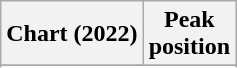<table class="wikitable sortable plainrowheaders" style="text-align:center">
<tr>
<th scope="col">Chart (2022)</th>
<th scope="col">Peak<br>position</th>
</tr>
<tr>
</tr>
<tr>
</tr>
<tr>
</tr>
<tr>
</tr>
<tr>
</tr>
<tr>
</tr>
<tr>
</tr>
<tr>
</tr>
<tr>
</tr>
<tr>
</tr>
</table>
